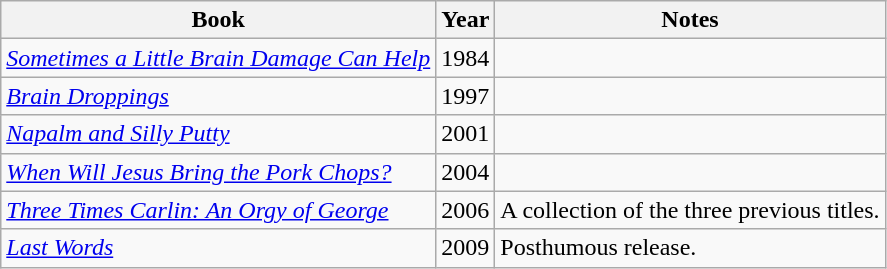<table class="wikitable">
<tr>
<th>Book</th>
<th>Year</th>
<th>Notes</th>
</tr>
<tr>
<td><em><a href='#'>Sometimes a Little Brain Damage Can Help</a></em></td>
<td>1984</td>
<td></td>
</tr>
<tr>
<td><em><a href='#'>Brain Droppings</a></em></td>
<td>1997</td>
<td></td>
</tr>
<tr>
<td><em><a href='#'>Napalm and Silly Putty</a></em></td>
<td>2001</td>
<td></td>
</tr>
<tr>
<td><em><a href='#'>When Will Jesus Bring the Pork Chops?</a></em></td>
<td>2004</td>
<td></td>
</tr>
<tr>
<td><em><a href='#'>Three Times Carlin: An Orgy of George</a></em></td>
<td>2006</td>
<td> A collection of the three previous titles.</td>
</tr>
<tr>
<td><em><a href='#'>Last Words</a></em></td>
<td>2009</td>
<td> Posthumous release.</td>
</tr>
</table>
